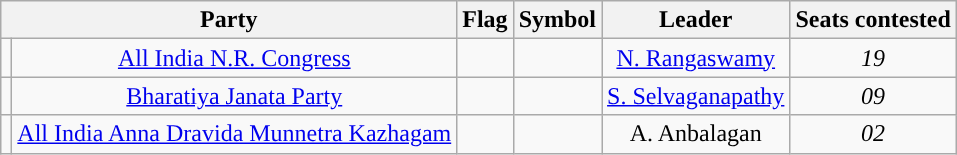<table class="wikitable" style="text-align:center;">
<tr>
<th colspan=2>Party</th>
<th>Flag</th>
<th>Symbol</th>
<th>Leader</th>
<th>Seats contested</th>
</tr>
<tr>
<td></td>
<td><a href='#'>All India N.R. Congress</a></td>
<td></td>
<td></td>
<td><a href='#'>N. Rangaswamy</a></td>
<td><em>19</em></td>
</tr>
<tr>
<td></td>
<td><a href='#'>Bharatiya Janata Party</a></td>
<td></td>
<td></td>
<td><a href='#'>S. Selvaganapathy</a></td>
<td><em>09</em></td>
</tr>
<tr>
<td></td>
<td><a href='#'>All India Anna Dravida Munnetra Kazhagam</a></td>
<td></td>
<td></td>
<td>A. Anbalagan</td>
<td><em>02</em></td>
</tr>
</table>
